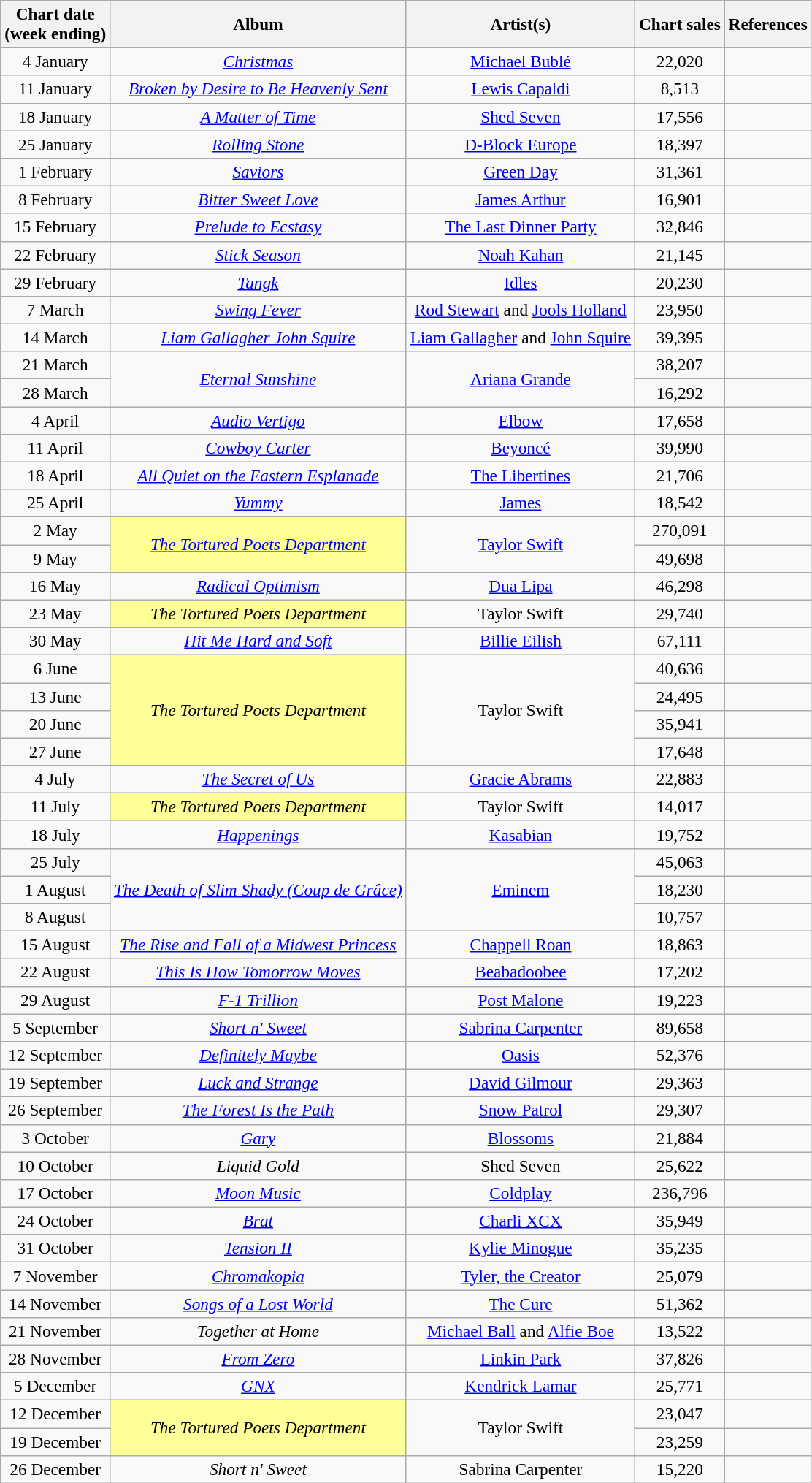<table class="wikitable" style="font-size:97%; text-align:center;">
<tr>
<th>Chart date<br>(week ending)</th>
<th>Album</th>
<th>Artist(s)</th>
<th>Chart sales</th>
<th>References</th>
</tr>
<tr>
<td>4 January</td>
<td><em><a href='#'>Christmas</a></em></td>
<td><a href='#'>Michael Bublé</a></td>
<td>22,020</td>
<td></td>
</tr>
<tr>
<td>11 January</td>
<td><em><a href='#'>Broken by Desire to Be Heavenly Sent</a></em></td>
<td><a href='#'>Lewis Capaldi</a></td>
<td>8,513</td>
<td></td>
</tr>
<tr>
<td>18 January</td>
<td><em><a href='#'>A Matter of Time</a></em></td>
<td><a href='#'>Shed Seven</a></td>
<td>17,556</td>
<td></td>
</tr>
<tr>
<td>25 January</td>
<td><em><a href='#'>Rolling Stone</a></em></td>
<td><a href='#'>D-Block Europe</a></td>
<td>18,397</td>
<td></td>
</tr>
<tr>
<td>1 February</td>
<td><em><a href='#'>Saviors</a></em></td>
<td><a href='#'>Green Day</a></td>
<td>31,361</td>
<td></td>
</tr>
<tr>
<td>8 February</td>
<td><em><a href='#'>Bitter Sweet Love</a></em></td>
<td><a href='#'>James Arthur</a></td>
<td>16,901</td>
<td></td>
</tr>
<tr>
<td>15 February</td>
<td><em><a href='#'>Prelude to Ecstasy</a></em></td>
<td><a href='#'>The Last Dinner Party</a></td>
<td>32,846</td>
<td></td>
</tr>
<tr>
<td>22 February</td>
<td><em><a href='#'>Stick Season</a></em></td>
<td><a href='#'>Noah Kahan</a></td>
<td>21,145</td>
<td></td>
</tr>
<tr>
<td>29 February</td>
<td><em><a href='#'>Tangk</a></em></td>
<td><a href='#'>Idles</a></td>
<td>20,230</td>
<td></td>
</tr>
<tr>
<td>7 March</td>
<td><em><a href='#'>Swing Fever</a></em></td>
<td><a href='#'>Rod Stewart</a> and <a href='#'>Jools Holland</a></td>
<td>23,950</td>
<td></td>
</tr>
<tr>
<td>14 March</td>
<td><em><a href='#'>Liam Gallagher John Squire</a></em></td>
<td><a href='#'>Liam Gallagher</a> and <a href='#'>John Squire</a></td>
<td>39,395</td>
<td></td>
</tr>
<tr>
<td>21 March</td>
<td rowspan=2><em><a href='#'>Eternal Sunshine</a></em></td>
<td rowspan=2><a href='#'>Ariana Grande</a></td>
<td>38,207</td>
<td></td>
</tr>
<tr>
<td>28 March</td>
<td>16,292</td>
<td></td>
</tr>
<tr>
<td>4 April</td>
<td><em><a href='#'>Audio Vertigo</a></em></td>
<td><a href='#'>Elbow</a></td>
<td>17,658</td>
<td></td>
</tr>
<tr>
<td>11 April</td>
<td><em><a href='#'>Cowboy Carter</a></em></td>
<td><a href='#'>Beyoncé</a></td>
<td>39,990</td>
<td></td>
</tr>
<tr>
<td>18 April</td>
<td><em><a href='#'>All Quiet on the Eastern Esplanade</a></em></td>
<td><a href='#'>The Libertines</a></td>
<td>21,706</td>
<td></td>
</tr>
<tr>
<td>25 April</td>
<td><em><a href='#'>Yummy</a></em></td>
<td><a href='#'>James</a></td>
<td>18,542</td>
<td></td>
</tr>
<tr>
<td>2 May</td>
<td bgcolor=#FFFF99 rowspan=2><em><a href='#'>The Tortured Poets Department</a></em> </td>
<td rowspan=2><a href='#'>Taylor Swift</a></td>
<td>270,091</td>
<td></td>
</tr>
<tr>
<td>9 May</td>
<td>49,698</td>
<td></td>
</tr>
<tr>
<td>16 May</td>
<td><em><a href='#'>Radical Optimism</a></em></td>
<td><a href='#'>Dua Lipa</a></td>
<td>46,298</td>
<td></td>
</tr>
<tr>
<td>23 May</td>
<td bgcolor=#FFFF99><em>The Tortured Poets Department</em> </td>
<td>Taylor Swift</td>
<td>29,740</td>
<td></td>
</tr>
<tr>
<td>30 May</td>
<td><em><a href='#'>Hit Me Hard and Soft</a></em></td>
<td><a href='#'>Billie Eilish</a></td>
<td>67,111</td>
<td></td>
</tr>
<tr>
<td>6 June</td>
<td bgcolor=#FFFF99 rowspan=4><em>The Tortured Poets Department</em> </td>
<td rowspan=4>Taylor Swift</td>
<td>40,636</td>
<td></td>
</tr>
<tr>
<td>13 June</td>
<td>24,495</td>
<td></td>
</tr>
<tr>
<td>20 June</td>
<td>35,941</td>
<td></td>
</tr>
<tr>
<td>27 June</td>
<td>17,648</td>
<td></td>
</tr>
<tr>
<td>4 July</td>
<td><em><a href='#'>The Secret of Us</a></em></td>
<td><a href='#'>Gracie Abrams</a></td>
<td>22,883</td>
<td></td>
</tr>
<tr>
<td>11 July</td>
<td bgcolor=#FFFF99><em>The Tortured Poets Department</em> </td>
<td>Taylor Swift</td>
<td>14,017</td>
<td></td>
</tr>
<tr>
<td>18 July</td>
<td><em><a href='#'>Happenings</a></em></td>
<td><a href='#'>Kasabian</a></td>
<td>19,752</td>
<td></td>
</tr>
<tr>
<td>25 July</td>
<td rowspan=3><em><a href='#'>The Death of Slim Shady (Coup de Grâce)</a></em></td>
<td rowspan=3><a href='#'>Eminem</a></td>
<td>45,063</td>
<td></td>
</tr>
<tr>
<td>1 August</td>
<td>18,230</td>
<td></td>
</tr>
<tr>
<td>8 August</td>
<td>10,757</td>
<td></td>
</tr>
<tr>
<td>15 August</td>
<td><em><a href='#'>The Rise and Fall of a Midwest Princess</a></em></td>
<td><a href='#'>Chappell Roan</a></td>
<td>18,863</td>
<td></td>
</tr>
<tr>
<td>22 August</td>
<td><em><a href='#'>This Is How Tomorrow Moves</a></em></td>
<td><a href='#'>Beabadoobee</a></td>
<td>17,202</td>
<td></td>
</tr>
<tr>
<td>29 August</td>
<td><em><a href='#'>F-1 Trillion</a></em></td>
<td><a href='#'>Post Malone</a></td>
<td>19,223</td>
<td></td>
</tr>
<tr>
<td>5 September</td>
<td><em><a href='#'>Short n' Sweet</a></em></td>
<td><a href='#'>Sabrina Carpenter</a></td>
<td>89,658</td>
<td></td>
</tr>
<tr>
<td>12 September</td>
<td><em><a href='#'>Definitely Maybe</a></em></td>
<td><a href='#'>Oasis</a></td>
<td>52,376</td>
<td></td>
</tr>
<tr>
<td>19 September</td>
<td><em><a href='#'>Luck and Strange</a></em></td>
<td><a href='#'>David Gilmour</a></td>
<td>29,363</td>
<td></td>
</tr>
<tr>
<td>26 September</td>
<td><em><a href='#'>The Forest Is the Path</a></em></td>
<td><a href='#'>Snow Patrol</a></td>
<td>29,307</td>
<td></td>
</tr>
<tr>
<td>3 October</td>
<td><em><a href='#'>Gary</a></em></td>
<td><a href='#'>Blossoms</a></td>
<td>21,884</td>
<td></td>
</tr>
<tr>
<td>10 October</td>
<td><em>Liquid Gold</em></td>
<td>Shed Seven</td>
<td>25,622</td>
<td></td>
</tr>
<tr>
<td>17 October</td>
<td><em><a href='#'>Moon Music</a></em></td>
<td><a href='#'>Coldplay</a></td>
<td>236,796</td>
<td></td>
</tr>
<tr>
<td>24 October</td>
<td><em><a href='#'>Brat</a></em></td>
<td><a href='#'>Charli XCX</a></td>
<td>35,949</td>
<td></td>
</tr>
<tr>
<td>31 October</td>
<td><em><a href='#'>Tension II</a></em></td>
<td><a href='#'>Kylie Minogue</a></td>
<td>35,235</td>
<td></td>
</tr>
<tr>
<td>7 November</td>
<td><em><a href='#'>Chromakopia</a></em></td>
<td><a href='#'>Tyler, the Creator</a></td>
<td>25,079</td>
<td></td>
</tr>
<tr>
<td>14 November</td>
<td><em><a href='#'>Songs of a Lost World</a></em></td>
<td><a href='#'>The Cure</a></td>
<td>51,362</td>
<td></td>
</tr>
<tr>
<td>21 November</td>
<td><em>Together at Home</em></td>
<td><a href='#'>Michael Ball</a> and <a href='#'>Alfie Boe</a></td>
<td>13,522</td>
<td></td>
</tr>
<tr>
<td>28 November</td>
<td><em><a href='#'>From Zero</a></em></td>
<td><a href='#'>Linkin Park</a></td>
<td>37,826</td>
<td></td>
</tr>
<tr>
<td>5 December</td>
<td><em><a href='#'>GNX</a></em></td>
<td><a href='#'>Kendrick Lamar</a></td>
<td>25,771</td>
<td></td>
</tr>
<tr>
<td>12 December</td>
<td bgcolor=#FFFF99 rowspan=2><em>The Tortured Poets Department</em> </td>
<td rowspan=2>Taylor Swift</td>
<td>23,047</td>
<td></td>
</tr>
<tr>
<td>19 December</td>
<td>23,259</td>
<td></td>
</tr>
<tr>
<td>26 December</td>
<td><em>Short n' Sweet</em></td>
<td>Sabrina Carpenter</td>
<td>15,220</td>
<td></td>
</tr>
</table>
